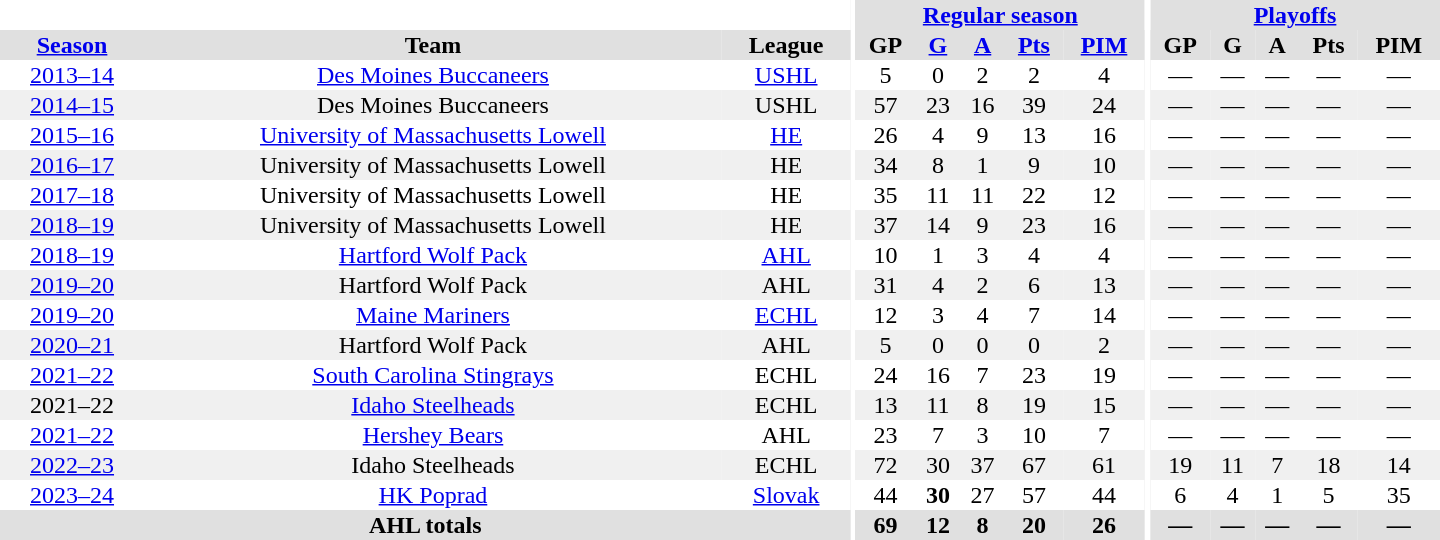<table border="0" cellpadding="1" cellspacing="0" style="text-align:center; width:60em">
<tr bgcolor="#e0e0e0">
<th colspan="3" bgcolor="#ffffff"></th>
<th rowspan="99" bgcolor="#ffffff"></th>
<th colspan="5"><a href='#'>Regular season</a></th>
<th rowspan="99" bgcolor="#ffffff"></th>
<th colspan="5"><a href='#'>Playoffs</a></th>
</tr>
<tr bgcolor="#e0e0e0">
<th><a href='#'>Season</a></th>
<th>Team</th>
<th>League</th>
<th>GP</th>
<th><a href='#'>G</a></th>
<th><a href='#'>A</a></th>
<th><a href='#'>Pts</a></th>
<th><a href='#'>PIM</a></th>
<th>GP</th>
<th>G</th>
<th>A</th>
<th>Pts</th>
<th>PIM</th>
</tr>
<tr>
<td><a href='#'>2013–14</a></td>
<td><a href='#'>Des Moines Buccaneers</a></td>
<td><a href='#'>USHL</a></td>
<td>5</td>
<td>0</td>
<td>2</td>
<td>2</td>
<td>4</td>
<td>—</td>
<td>—</td>
<td>—</td>
<td>—</td>
<td>—</td>
</tr>
<tr bgcolor="#f0f0f0">
<td><a href='#'>2014–15</a></td>
<td>Des Moines Buccaneers</td>
<td>USHL</td>
<td>57</td>
<td>23</td>
<td>16</td>
<td>39</td>
<td>24</td>
<td>—</td>
<td>—</td>
<td>—</td>
<td>—</td>
<td>—</td>
</tr>
<tr>
<td><a href='#'>2015–16</a></td>
<td><a href='#'>University of Massachusetts Lowell</a></td>
<td><a href='#'>HE</a></td>
<td>26</td>
<td>4</td>
<td>9</td>
<td>13</td>
<td>16</td>
<td>—</td>
<td>—</td>
<td>—</td>
<td>—</td>
<td>—</td>
</tr>
<tr bgcolor="#f0f0f0">
<td><a href='#'>2016–17</a></td>
<td>University of Massachusetts Lowell</td>
<td>HE</td>
<td>34</td>
<td>8</td>
<td>1</td>
<td>9</td>
<td>10</td>
<td>—</td>
<td>—</td>
<td>—</td>
<td>—</td>
<td>—</td>
</tr>
<tr>
<td><a href='#'>2017–18</a></td>
<td>University of Massachusetts Lowell</td>
<td>HE</td>
<td>35</td>
<td>11</td>
<td>11</td>
<td>22</td>
<td>12</td>
<td>—</td>
<td>—</td>
<td>—</td>
<td>—</td>
<td>—</td>
</tr>
<tr bgcolor="#f0f0f0">
<td><a href='#'>2018–19</a></td>
<td>University of Massachusetts Lowell</td>
<td>HE</td>
<td>37</td>
<td>14</td>
<td>9</td>
<td>23</td>
<td>16</td>
<td>—</td>
<td>—</td>
<td>—</td>
<td>—</td>
<td>—</td>
</tr>
<tr>
<td><a href='#'>2018–19</a></td>
<td><a href='#'>Hartford Wolf Pack</a></td>
<td><a href='#'>AHL</a></td>
<td>10</td>
<td>1</td>
<td>3</td>
<td>4</td>
<td>4</td>
<td>—</td>
<td>—</td>
<td>—</td>
<td>—</td>
<td>—</td>
</tr>
<tr bgcolor="#f0f0f0">
<td><a href='#'>2019–20</a></td>
<td>Hartford Wolf Pack</td>
<td>AHL</td>
<td>31</td>
<td>4</td>
<td>2</td>
<td>6</td>
<td>13</td>
<td>—</td>
<td>—</td>
<td>—</td>
<td>—</td>
<td>—</td>
</tr>
<tr>
<td><a href='#'>2019–20</a></td>
<td><a href='#'>Maine Mariners</a></td>
<td><a href='#'>ECHL</a></td>
<td>12</td>
<td>3</td>
<td>4</td>
<td>7</td>
<td>14</td>
<td>—</td>
<td>—</td>
<td>—</td>
<td>—</td>
<td>—</td>
</tr>
<tr bgcolor="#f0f0f0">
<td><a href='#'>2020–21</a></td>
<td>Hartford Wolf Pack</td>
<td>AHL</td>
<td>5</td>
<td>0</td>
<td>0</td>
<td>0</td>
<td>2</td>
<td>—</td>
<td>—</td>
<td>—</td>
<td>—</td>
<td>—</td>
</tr>
<tr>
<td><a href='#'>2021–22</a></td>
<td><a href='#'>South Carolina Stingrays</a></td>
<td>ECHL</td>
<td>24</td>
<td>16</td>
<td>7</td>
<td>23</td>
<td>19</td>
<td>—</td>
<td>—</td>
<td>—</td>
<td>—</td>
<td>—</td>
</tr>
<tr bgcolor="#f0f0f0">
<td>2021–22</td>
<td><a href='#'>Idaho Steelheads</a></td>
<td>ECHL</td>
<td>13</td>
<td>11</td>
<td>8</td>
<td>19</td>
<td>15</td>
<td>—</td>
<td>—</td>
<td>—</td>
<td>—</td>
<td>—</td>
</tr>
<tr>
<td><a href='#'>2021–22</a></td>
<td><a href='#'>Hershey Bears</a></td>
<td>AHL</td>
<td>23</td>
<td>7</td>
<td>3</td>
<td>10</td>
<td>7</td>
<td>—</td>
<td>—</td>
<td>—</td>
<td>—</td>
<td>—</td>
</tr>
<tr bgcolor="#f0f0f0">
<td><a href='#'>2022–23</a></td>
<td>Idaho Steelheads</td>
<td>ECHL</td>
<td>72</td>
<td>30</td>
<td>37</td>
<td>67</td>
<td>61</td>
<td>19</td>
<td>11</td>
<td>7</td>
<td>18</td>
<td>14</td>
</tr>
<tr>
<td><a href='#'>2023–24</a></td>
<td><a href='#'>HK Poprad</a></td>
<td><a href='#'>Slovak</a></td>
<td>44</td>
<td><strong>30</strong></td>
<td>27</td>
<td>57</td>
<td>44</td>
<td>6</td>
<td>4</td>
<td>1</td>
<td>5</td>
<td>35</td>
</tr>
<tr bgcolor="#e0e0e0">
<th colspan="3">AHL totals</th>
<th>69</th>
<th>12</th>
<th>8</th>
<th>20</th>
<th>26</th>
<th>—</th>
<th>—</th>
<th>—</th>
<th>—</th>
<th>—</th>
</tr>
</table>
